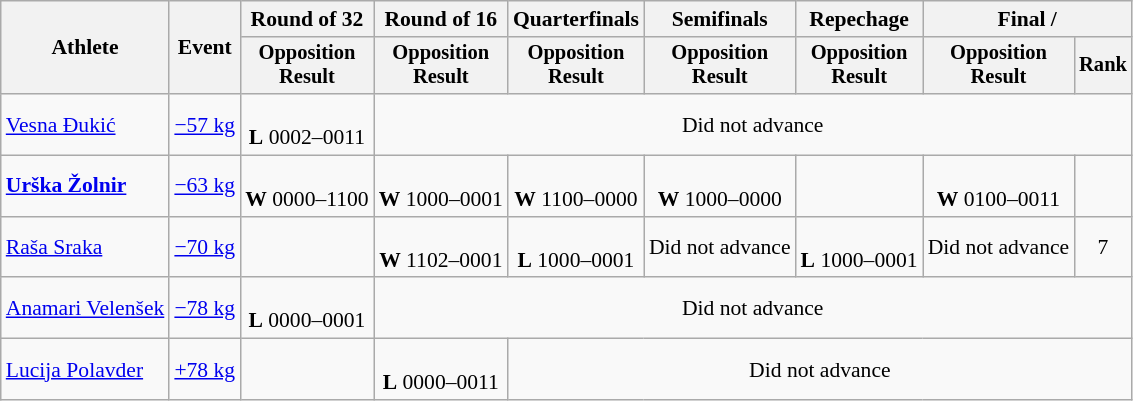<table class="wikitable" style="font-size:90%">
<tr>
<th rowspan="2">Athlete</th>
<th rowspan="2">Event</th>
<th>Round of 32</th>
<th>Round of 16</th>
<th>Quarterfinals</th>
<th>Semifinals</th>
<th>Repechage</th>
<th colspan=2>Final / </th>
</tr>
<tr style="font-size:95%">
<th>Opposition<br>Result</th>
<th>Opposition<br>Result</th>
<th>Opposition<br>Result</th>
<th>Opposition<br>Result</th>
<th>Opposition<br>Result</th>
<th>Opposition<br>Result</th>
<th>Rank</th>
</tr>
<tr align=center>
<td align=left><a href='#'>Vesna Đukić</a></td>
<td align=left><a href='#'>−57 kg</a></td>
<td><br><strong>L</strong> 0002–0011</td>
<td colspan=6>Did not advance</td>
</tr>
<tr align=center>
<td align=left><strong><a href='#'>Urška Žolnir</a></strong></td>
<td align=left><a href='#'>−63 kg</a></td>
<td><br><strong>W</strong> 0000–1100</td>
<td><br><strong>W</strong> 1000–0001</td>
<td><br><strong>W</strong> 1100–0000</td>
<td><br><strong>W</strong> 1000–0000</td>
<td></td>
<td><br><strong>W</strong> 0100–0011</td>
<td></td>
</tr>
<tr align=center>
<td align=left><a href='#'>Raša Sraka</a></td>
<td align=left><a href='#'>−70 kg</a></td>
<td></td>
<td><br><strong>W</strong> 1102–0001</td>
<td><br><strong>L</strong> 1000–0001</td>
<td>Did not advance</td>
<td><br><strong>L</strong> 1000–0001</td>
<td>Did not advance</td>
<td>7</td>
</tr>
<tr align=center>
<td align=left><a href='#'>Anamari Velenšek</a></td>
<td align=left><a href='#'>−78 kg</a></td>
<td><br><strong>L</strong> 0000–0001</td>
<td colspan=6>Did not advance</td>
</tr>
<tr align=center>
<td align=left><a href='#'>Lucija Polavder</a></td>
<td align=left><a href='#'>+78 kg</a></td>
<td></td>
<td><br><strong>L</strong> 0000–0011</td>
<td colspan=5>Did not advance</td>
</tr>
</table>
